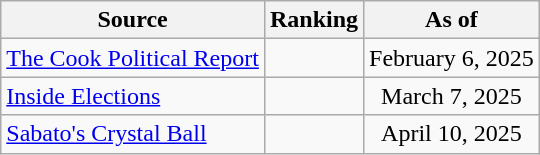<table class="wikitable" style="text-align:center">
<tr>
<th>Source</th>
<th>Ranking</th>
<th>As of</th>
</tr>
<tr>
<td align=left><a href='#'>The Cook Political Report</a></td>
<td></td>
<td>February 6, 2025</td>
</tr>
<tr>
<td align=left><a href='#'>Inside Elections</a></td>
<td></td>
<td>March 7, 2025</td>
</tr>
<tr>
<td align=left><a href='#'>Sabato's Crystal Ball</a></td>
<td></td>
<td>April 10, 2025</td>
</tr>
</table>
